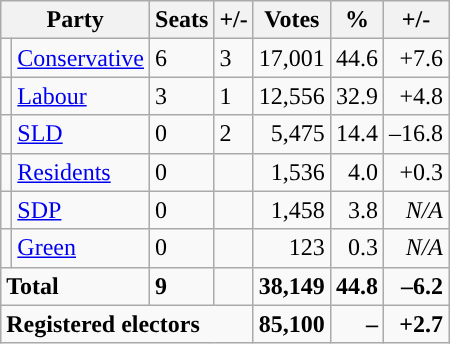<table class="wikitable sortable">
<tr>
<th colspan="2">Party</th>
<th>Seats</th>
<th>+/-</th>
<th>Votes</th>
<th>%</th>
<th>+/-</th>
</tr>
<tr>
<td style="background-color: "></td>
<td><a href='#'>Conservative</a></td>
<td>6</td>
<td> 3</td>
<td style="text-align:right;">17,001</td>
<td style="text-align:right;">44.6</td>
<td style="text-align:right;">+7.6</td>
</tr>
<tr>
<td style="background-color: "></td>
<td><a href='#'>Labour</a></td>
<td>3</td>
<td> 1</td>
<td style="text-align:right;">12,556</td>
<td style="text-align:right;">32.9</td>
<td style="text-align:right;">+4.8</td>
</tr>
<tr>
<td style="background-color: "></td>
<td><a href='#'>SLD</a></td>
<td>0</td>
<td> 2</td>
<td style="text-align:right;">5,475</td>
<td style="text-align:right;">14.4</td>
<td style="text-align:right;">–16.8</td>
</tr>
<tr>
<td style="background-color: "></td>
<td><a href='#'>Residents</a></td>
<td>0</td>
<td></td>
<td style="text-align:right;">1,536</td>
<td style="text-align:right;">4.0</td>
<td style="text-align:right;">+0.3</td>
</tr>
<tr>
<td style="background-color: "></td>
<td><a href='#'>SDP</a></td>
<td>0</td>
<td></td>
<td style="text-align:right;">1,458</td>
<td style="text-align:right;">3.8</td>
<td style="text-align:right;"><em>N/A</em></td>
</tr>
<tr>
<td style="background-color: "></td>
<td><a href='#'>Green</a></td>
<td>0</td>
<td></td>
<td style="text-align:right;">123</td>
<td style="text-align:right;">0.3</td>
<td style="text-align:right;"><em>N/A</em></td>
</tr>
<tr>
<td colspan="2"><strong>Total</strong></td>
<td><strong>9</strong></td>
<td></td>
<td style="text-align:right;"><strong>38,149</strong></td>
<td style="text-align:right;"><strong>44.8</strong></td>
<td style="text-align:right;"><strong>–6.2</strong></td>
</tr>
<tr>
<td colspan="4"><strong>Registered electors</strong></td>
<td style="text-align:right;"><strong>85,100</strong></td>
<td style="text-align:right;"><strong>–</strong></td>
<td style="text-align:right;"><strong>+2.7</strong></td>
</tr>
</table>
